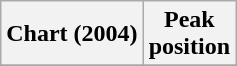<table class="wikitable sortable plainrowheaders" style="text-align:center">
<tr>
<th scope="col">Chart (2004)</th>
<th scope="col">Peak<br>position</th>
</tr>
<tr>
</tr>
</table>
